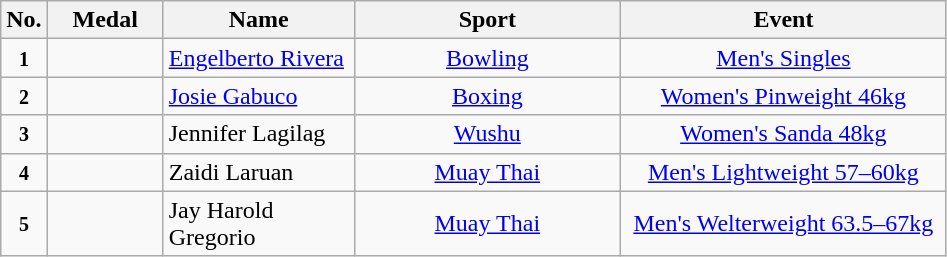<table class="wikitable" style="font-size:100%; text-align:center;">
<tr>
<th width="10">No.</th>
<th width="70">Medal</th>
<th width="120">Name</th>
<th width="170">Sport</th>
<th width="210">Event</th>
</tr>
<tr>
<td><small><strong>1</strong></small></td>
<td></td>
<td align=left><a href='#'>Engelberto Rivera</a></td>
<td> <a href='#'>Bowling</a></td>
<td><a href='#'>Men's Singles</a></td>
</tr>
<tr>
<td><small><strong>2</strong></small></td>
<td></td>
<td align=left><a href='#'>Josie Gabuco</a></td>
<td> <a href='#'>Boxing</a></td>
<td><a href='#'>Women's Pinweight 46kg</a></td>
</tr>
<tr>
<td><small><strong>3</strong></small></td>
<td></td>
<td align=left>Jennifer Lagilag</td>
<td> <a href='#'>Wushu</a></td>
<td><a href='#'>Women's Sanda 48kg</a></td>
</tr>
<tr>
<td><small><strong>4</strong></small></td>
<td></td>
<td align=left>Zaidi Laruan</td>
<td> <a href='#'>Muay Thai</a></td>
<td><a href='#'>Men's Lightweight 57–60kg</a></td>
</tr>
<tr>
<td><small><strong>5</strong></small></td>
<td></td>
<td align=left>Jay Harold Gregorio</td>
<td> <a href='#'>Muay Thai</a></td>
<td><a href='#'>Men's Welterweight 63.5–67kg</a></td>
</tr>
</table>
